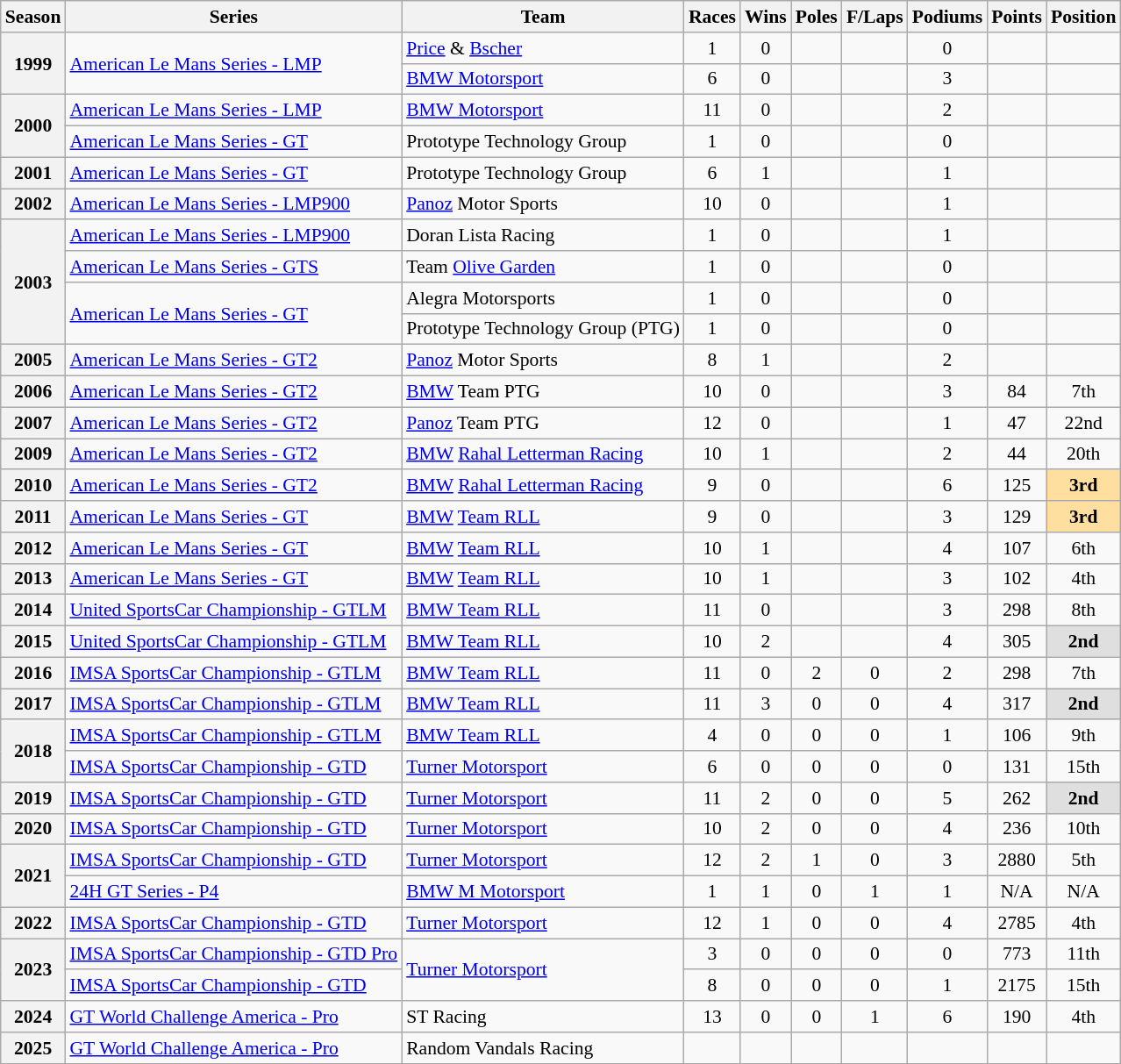<table class="wikitable" style="font-size: 90%; text-align:center">
<tr>
<th>Season</th>
<th>Series</th>
<th>Team</th>
<th>Races</th>
<th>Wins</th>
<th>Poles</th>
<th>F/Laps</th>
<th>Podiums</th>
<th>Points</th>
<th>Position</th>
</tr>
<tr>
<th rowspan="2">1999</th>
<td rowspan="2" align=left><a href='#'>American Le Mans Series - LMP</a></td>
<td align=left><a href='#'>Price</a> & <a href='#'>Bscher</a></td>
<td>1</td>
<td>0</td>
<td></td>
<td></td>
<td>0</td>
<td></td>
<td></td>
</tr>
<tr>
<td align=left><a href='#'>BMW Motorsport</a></td>
<td>6</td>
<td>0</td>
<td></td>
<td></td>
<td>3</td>
<td></td>
<td></td>
</tr>
<tr>
<th rowspan="2">2000</th>
<td align=left><a href='#'>American Le Mans Series - LMP</a></td>
<td align=left><a href='#'>BMW Motorsport</a></td>
<td>11</td>
<td>0</td>
<td></td>
<td></td>
<td>2</td>
<td></td>
<td></td>
</tr>
<tr>
<td align=left><a href='#'>American Le Mans Series - GT</a></td>
<td align=left>Prototype Technology Group</td>
<td>1</td>
<td>0</td>
<td></td>
<td></td>
<td>0</td>
<td></td>
<td></td>
</tr>
<tr>
<th>2001</th>
<td align=left><a href='#'>American Le Mans Series - GT</a></td>
<td align=left>Prototype Technology Group</td>
<td>6</td>
<td>1</td>
<td></td>
<td></td>
<td>1</td>
<td></td>
<td></td>
</tr>
<tr>
<th>2002</th>
<td align=left><a href='#'>American Le Mans Series - LMP900</a></td>
<td align=left><a href='#'>Panoz</a> Motor Sports</td>
<td>10</td>
<td>0</td>
<td></td>
<td></td>
<td>1</td>
<td></td>
<td></td>
</tr>
<tr>
<th rowspan="4">2003</th>
<td align=left><a href='#'>American Le Mans Series - LMP900</a></td>
<td align=left>Doran Lista Racing</td>
<td>1</td>
<td>0</td>
<td></td>
<td></td>
<td>1</td>
<td></td>
<td></td>
</tr>
<tr>
<td align=left><a href='#'>American Le Mans Series - GTS</a></td>
<td align=left>Team <a href='#'>Olive Garden</a></td>
<td>1</td>
<td>0</td>
<td></td>
<td></td>
<td>0</td>
<td></td>
<td></td>
</tr>
<tr>
<td rowspan="2" align=left><a href='#'>American Le Mans Series - GT</a></td>
<td align=left>Alegra Motorsports</td>
<td>1</td>
<td>0</td>
<td></td>
<td></td>
<td>0</td>
<td></td>
<td></td>
</tr>
<tr>
<td align=left>Prototype Technology Group (PTG)</td>
<td>1</td>
<td>0</td>
<td></td>
<td></td>
<td>0</td>
<td></td>
<td></td>
</tr>
<tr>
<th>2005</th>
<td align=left><a href='#'>American Le Mans Series - GT2</a></td>
<td align=left><a href='#'>Panoz</a> Motor Sports</td>
<td>8</td>
<td>1</td>
<td></td>
<td></td>
<td>2</td>
<td></td>
<td></td>
</tr>
<tr>
<th>2006</th>
<td align=left><a href='#'>American Le Mans Series - GT2</a></td>
<td align=left><a href='#'>BMW</a> Team PTG</td>
<td>10</td>
<td>0</td>
<td></td>
<td></td>
<td>3</td>
<td>84</td>
<td>7th</td>
</tr>
<tr>
<th>2007</th>
<td align=left><a href='#'>American Le Mans Series - GT2</a></td>
<td align=left><a href='#'>Panoz</a> Team PTG</td>
<td>12</td>
<td>0</td>
<td></td>
<td></td>
<td>1</td>
<td>47</td>
<td>22nd</td>
</tr>
<tr>
<th>2009</th>
<td align=left><a href='#'>American Le Mans Series - GT2</a></td>
<td align=left><a href='#'>BMW</a> <a href='#'>Rahal Letterman Racing</a></td>
<td>10</td>
<td>1</td>
<td></td>
<td></td>
<td>2</td>
<td>44</td>
<td>20th</td>
</tr>
<tr>
<th>2010</th>
<td align=left><a href='#'>American Le Mans Series - GT2</a></td>
<td align=left><a href='#'>BMW</a> <a href='#'>Rahal Letterman Racing</a></td>
<td>9</td>
<td>0</td>
<td></td>
<td></td>
<td>6</td>
<td>125</td>
<td style="background:#FFDF9F;"><strong>3rd</strong></td>
</tr>
<tr>
<th>2011</th>
<td align=left><a href='#'>American Le Mans Series - GT</a></td>
<td align=left><a href='#'>BMW</a> <a href='#'>Team RLL</a></td>
<td>9</td>
<td>0</td>
<td></td>
<td></td>
<td>3</td>
<td>129</td>
<td style="background:#FFDF9F;"><strong>3rd</strong></td>
</tr>
<tr>
<th>2012</th>
<td align=left><a href='#'>American Le Mans Series - GT</a></td>
<td align=left><a href='#'>BMW</a> <a href='#'>Team RLL</a></td>
<td>10</td>
<td>1</td>
<td></td>
<td></td>
<td>4</td>
<td>107</td>
<td>6th</td>
</tr>
<tr>
<th>2013</th>
<td align=left><a href='#'>American Le Mans Series - GT</a></td>
<td align=left><a href='#'>BMW</a> <a href='#'>Team RLL</a></td>
<td>10</td>
<td>1</td>
<td></td>
<td></td>
<td>3</td>
<td>102</td>
<td>4th</td>
</tr>
<tr>
<th>2014</th>
<td align=left><a href='#'>United SportsCar Championship - GTLM</a></td>
<td align=left><a href='#'>BMW Team RLL</a></td>
<td>11</td>
<td>0</td>
<td></td>
<td></td>
<td>3</td>
<td>298</td>
<td>8th</td>
</tr>
<tr>
<th>2015</th>
<td align=left><a href='#'>United SportsCar Championship - GTLM</a></td>
<td align=left><a href='#'>BMW Team RLL</a></td>
<td>10</td>
<td>2</td>
<td></td>
<td></td>
<td>4</td>
<td>305</td>
<td style="background:#DFDFDF;"><strong>2nd</strong></td>
</tr>
<tr>
<th>2016</th>
<td align=left><a href='#'>IMSA SportsCar Championship - GTLM</a></td>
<td align=left><a href='#'>BMW Team RLL</a></td>
<td>11</td>
<td>0</td>
<td>2</td>
<td>0</td>
<td>2</td>
<td>298</td>
<td>7th</td>
</tr>
<tr>
<th>2017</th>
<td align=left><a href='#'>IMSA SportsCar Championship - GTLM</a></td>
<td align=left><a href='#'>BMW Team RLL</a></td>
<td>11</td>
<td>3</td>
<td>0</td>
<td>0</td>
<td>4</td>
<td>317</td>
<td style="background:#DFDFDF;"><strong>2nd</strong></td>
</tr>
<tr>
<th rowspan="2">2018</th>
<td align=left><a href='#'>IMSA SportsCar Championship - GTLM</a></td>
<td align=left><a href='#'>BMW Team RLL</a></td>
<td>4</td>
<td>0</td>
<td>0</td>
<td>0</td>
<td>1</td>
<td>106</td>
<td>9th</td>
</tr>
<tr>
<td align=left><a href='#'>IMSA SportsCar Championship - GTD</a></td>
<td align=left><a href='#'>Turner Motorsport</a></td>
<td>6</td>
<td>0</td>
<td>0</td>
<td>0</td>
<td>0</td>
<td>131</td>
<td>15th</td>
</tr>
<tr>
<th>2019</th>
<td align=left><a href='#'>IMSA SportsCar Championship - GTD</a></td>
<td align=left><a href='#'>Turner Motorsport</a></td>
<td>11</td>
<td>2</td>
<td>0</td>
<td>0</td>
<td>5</td>
<td>262</td>
<td style="background:#DFDFDF;"><strong>2nd</strong></td>
</tr>
<tr>
<th>2020</th>
<td align=left><a href='#'>IMSA SportsCar Championship - GTD</a></td>
<td align=left><a href='#'>Turner Motorsport</a></td>
<td>10</td>
<td>2</td>
<td>0</td>
<td>0</td>
<td>4</td>
<td>236</td>
<td>10th</td>
</tr>
<tr>
<th rowspan="2">2021</th>
<td align=left><a href='#'>IMSA SportsCar Championship - GTD</a></td>
<td align=left><a href='#'>Turner Motorsport</a></td>
<td>12</td>
<td>2</td>
<td>1</td>
<td>0</td>
<td>3</td>
<td>2880</td>
<td>5th</td>
</tr>
<tr>
<td align=left><a href='#'>24H GT Series - P4</a></td>
<td align=left><a href='#'>BMW M Motorsport</a></td>
<td>1</td>
<td>1</td>
<td>0</td>
<td>1</td>
<td>1</td>
<td>N/A</td>
<td>N/A</td>
</tr>
<tr>
<th>2022</th>
<td align=left><a href='#'>IMSA SportsCar Championship - GTD</a></td>
<td align=left><a href='#'>Turner Motorsport</a></td>
<td>12</td>
<td>1</td>
<td>0</td>
<td>0</td>
<td>4</td>
<td>2785</td>
<td>4th</td>
</tr>
<tr>
<th rowspan="2">2023</th>
<td align=left><a href='#'>IMSA SportsCar Championship - GTD Pro</a></td>
<td rowspan="2" align=left><a href='#'>Turner Motorsport</a></td>
<td>3</td>
<td>0</td>
<td>0</td>
<td>0</td>
<td>0</td>
<td>773</td>
<td>11th</td>
</tr>
<tr>
<td align=left><a href='#'>IMSA SportsCar Championship - GTD</a></td>
<td>8</td>
<td>0</td>
<td>0</td>
<td>0</td>
<td>1</td>
<td>2175</td>
<td>15th</td>
</tr>
<tr>
<th>2024</th>
<td align=left><a href='#'>GT World Challenge America - Pro</a></td>
<td align=left>ST Racing</td>
<td>13</td>
<td>0</td>
<td>0</td>
<td>1</td>
<td>6</td>
<td>190</td>
<td>4th</td>
</tr>
<tr>
<th>2025</th>
<td align=left><a href='#'>GT World Challenge America - Pro</a></td>
<td align=left>Random Vandals Racing</td>
<td></td>
<td></td>
<td></td>
<td></td>
<td></td>
<td></td>
<td></td>
</tr>
</table>
